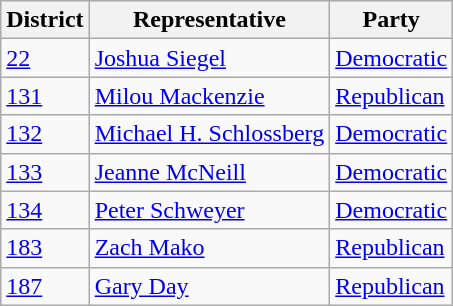<table class="wikitable">
<tr>
<th>District</th>
<th>Representative</th>
<th>Party</th>
</tr>
<tr>
<td><a href='#'>22</a></td>
<td><a href='#'>Joshua Siegel</a></td>
<td><a href='#'>Democratic</a></td>
</tr>
<tr>
<td><a href='#'>131</a></td>
<td><a href='#'>Milou Mackenzie</a></td>
<td><a href='#'>Republican</a></td>
</tr>
<tr>
<td><a href='#'>132</a></td>
<td><a href='#'>Michael H. Schlossberg</a></td>
<td><a href='#'>Democratic</a></td>
</tr>
<tr>
<td><a href='#'>133</a></td>
<td><a href='#'>Jeanne McNeill</a></td>
<td><a href='#'>Democratic</a></td>
</tr>
<tr>
<td><a href='#'>134</a></td>
<td><a href='#'>Peter Schweyer</a></td>
<td><a href='#'>Democratic</a></td>
</tr>
<tr>
<td><a href='#'>183</a></td>
<td><a href='#'>Zach Mako</a></td>
<td><a href='#'>Republican</a></td>
</tr>
<tr>
<td><a href='#'>187</a></td>
<td><a href='#'>Gary Day</a></td>
<td><a href='#'>Republican</a></td>
</tr>
</table>
